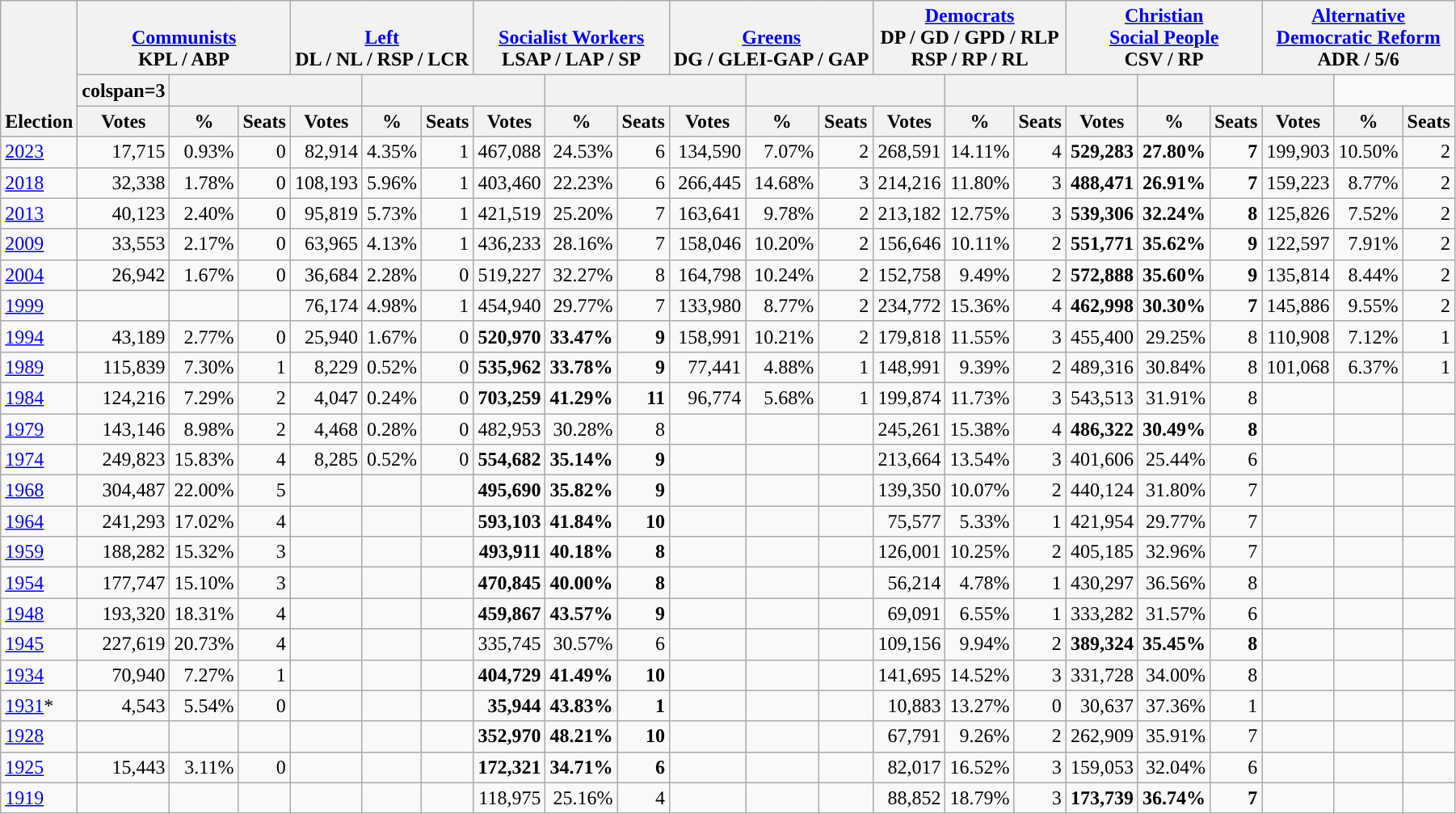<table class="wikitable" border="1" style="font-size:100%; text-align:right;">
<tr>
<th style="text-align:left;" valign=bottom rowspan=3>Election</th>
<th valign=bottom colspan=3><a href='#'>Communists</a><br>KPL / ABP</th>
<th valign=bottom colspan=3><a href='#'>Left</a><br>DL / NL / RSP / LCR</th>
<th valign=bottom colspan=3><a href='#'>Socialist Workers</a><br>LSAP / LAP / SP</th>
<th valign=bottom colspan=3><a href='#'>Greens</a><br>DG / GLEI-GAP / GAP</th>
<th valign=bottom colspan=3><a href='#'>Democrats</a><br>DP / GD / GPD / RLP<br>RSP / RP / RL</th>
<th valign=bottom colspan=3><a href='#'>Christian<br>Social People</a><br>CSV / RP</th>
<th valign=bottom colspan=3><a href='#'>Alternative<br>Democratic Reform</a><br>ADR / 5/6</th>
</tr>
<tr>
<th>colspan=3 </th>
<th colspan=3 style="background:"></th>
<th colspan=3 style="background:"></th>
<th colspan=3 style="background:"></th>
<th colspan=3 style="background:"></th>
<th colspan=3 style="background:"></th>
<th colspan=3 style="background:"></th>
</tr>
<tr>
<th>Votes</th>
<th>%</th>
<th>Seats</th>
<th>Votes</th>
<th>%</th>
<th>Seats</th>
<th>Votes</th>
<th>%</th>
<th>Seats</th>
<th>Votes</th>
<th>%</th>
<th>Seats</th>
<th>Votes</th>
<th>%</th>
<th>Seats</th>
<th>Votes</th>
<th>%</th>
<th>Seats</th>
<th>Votes</th>
<th>%</th>
<th>Seats</th>
</tr>
<tr>
<td align=left><a href='#'>2023</a></td>
<td>17,715</td>
<td>0.93%</td>
<td>0</td>
<td>82,914</td>
<td>4.35%</td>
<td>1</td>
<td>467,088</td>
<td>24.53%</td>
<td>6</td>
<td>134,590</td>
<td>7.07%</td>
<td>2</td>
<td>268,591</td>
<td>14.11%</td>
<td>4</td>
<td><strong>529,283</strong></td>
<td><strong>27.80%</strong></td>
<td><strong>7</strong></td>
<td>199,903</td>
<td>10.50%</td>
<td>2</td>
</tr>
<tr>
<td align=left><a href='#'>2018</a></td>
<td>32,338</td>
<td>1.78%</td>
<td>0</td>
<td>108,193</td>
<td>5.96%</td>
<td>1</td>
<td>403,460</td>
<td>22.23%</td>
<td>6</td>
<td>266,445</td>
<td>14.68%</td>
<td>3</td>
<td>214,216</td>
<td>11.80%</td>
<td>3</td>
<td><strong>488,471</strong></td>
<td><strong>26.91%</strong></td>
<td><strong>7</strong></td>
<td>159,223</td>
<td>8.77%</td>
<td>2</td>
</tr>
<tr>
<td align=left><a href='#'>2013</a></td>
<td>40,123</td>
<td>2.40%</td>
<td>0</td>
<td>95,819</td>
<td>5.73%</td>
<td>1</td>
<td>421,519</td>
<td>25.20%</td>
<td>7</td>
<td>163,641</td>
<td>9.78%</td>
<td>2</td>
<td>213,182</td>
<td>12.75%</td>
<td>3</td>
<td><strong>539,306</strong></td>
<td><strong>32.24%</strong></td>
<td><strong>8</strong></td>
<td>125,826</td>
<td>7.52%</td>
<td>2</td>
</tr>
<tr>
<td align=left><a href='#'>2009</a></td>
<td>33,553</td>
<td>2.17%</td>
<td>0</td>
<td>63,965</td>
<td>4.13%</td>
<td>1</td>
<td>436,233</td>
<td>28.16%</td>
<td>7</td>
<td>158,046</td>
<td>10.20%</td>
<td>2</td>
<td>156,646</td>
<td>10.11%</td>
<td>2</td>
<td><strong>551,771</strong></td>
<td><strong>35.62%</strong></td>
<td><strong>9</strong></td>
<td>122,597</td>
<td>7.91%</td>
<td>2</td>
</tr>
<tr>
<td align=left><a href='#'>2004</a></td>
<td>26,942</td>
<td>1.67%</td>
<td>0</td>
<td>36,684</td>
<td>2.28%</td>
<td>0</td>
<td>519,227</td>
<td>32.27%</td>
<td>8</td>
<td>164,798</td>
<td>10.24%</td>
<td>2</td>
<td>152,758</td>
<td>9.49%</td>
<td>2</td>
<td><strong>572,888</strong></td>
<td><strong>35.60%</strong></td>
<td><strong>9</strong></td>
<td>135,814</td>
<td>8.44%</td>
<td>2</td>
</tr>
<tr>
<td align=left><a href='#'>1999</a></td>
<td></td>
<td></td>
<td></td>
<td>76,174</td>
<td>4.98%</td>
<td>1</td>
<td>454,940</td>
<td>29.77%</td>
<td>7</td>
<td>133,980</td>
<td>8.77%</td>
<td>2</td>
<td>234,772</td>
<td>15.36%</td>
<td>4</td>
<td><strong>462,998</strong></td>
<td><strong>30.30%</strong></td>
<td><strong>7</strong></td>
<td>145,886</td>
<td>9.55%</td>
<td>2</td>
</tr>
<tr>
<td align=left><a href='#'>1994</a></td>
<td>43,189</td>
<td>2.77%</td>
<td>0</td>
<td>25,940</td>
<td>1.67%</td>
<td>0</td>
<td><strong>520,970</strong></td>
<td><strong>33.47%</strong></td>
<td><strong>9</strong></td>
<td>158,991</td>
<td>10.21%</td>
<td>2</td>
<td>179,818</td>
<td>11.55%</td>
<td>3</td>
<td>455,400</td>
<td>29.25%</td>
<td>8</td>
<td>110,908</td>
<td>7.12%</td>
<td>1</td>
</tr>
<tr>
<td align=left><a href='#'>1989</a></td>
<td>115,839</td>
<td>7.30%</td>
<td>1</td>
<td>8,229</td>
<td>0.52%</td>
<td>0</td>
<td><strong>535,962</strong></td>
<td><strong>33.78%</strong></td>
<td><strong>9</strong></td>
<td>77,441</td>
<td>4.88%</td>
<td>1</td>
<td>148,991</td>
<td>9.39%</td>
<td>2</td>
<td>489,316</td>
<td>30.84%</td>
<td>8</td>
<td>101,068</td>
<td>6.37%</td>
<td>1</td>
</tr>
<tr>
<td align=left><a href='#'>1984</a></td>
<td>124,216</td>
<td>7.29%</td>
<td>2</td>
<td>4,047</td>
<td>0.24%</td>
<td>0</td>
<td><strong>703,259</strong></td>
<td><strong>41.29%</strong></td>
<td><strong>11</strong></td>
<td>96,774</td>
<td>5.68%</td>
<td>1</td>
<td>199,874</td>
<td>11.73%</td>
<td>3</td>
<td>543,513</td>
<td>31.91%</td>
<td>8</td>
<td></td>
<td></td>
<td></td>
</tr>
<tr>
<td align=left><a href='#'>1979</a></td>
<td>143,146</td>
<td>8.98%</td>
<td>2</td>
<td>4,468</td>
<td>0.28%</td>
<td>0</td>
<td>482,953</td>
<td>30.28%</td>
<td>8</td>
<td></td>
<td></td>
<td></td>
<td>245,261</td>
<td>15.38%</td>
<td>4</td>
<td><strong>486,322</strong></td>
<td><strong>30.49%</strong></td>
<td><strong>8</strong></td>
<td></td>
<td></td>
<td></td>
</tr>
<tr>
<td align=left><a href='#'>1974</a></td>
<td>249,823</td>
<td>15.83%</td>
<td>4</td>
<td>8,285</td>
<td>0.52%</td>
<td>0</td>
<td><strong>554,682</strong></td>
<td><strong>35.14%</strong></td>
<td><strong>9</strong></td>
<td></td>
<td></td>
<td></td>
<td>213,664</td>
<td>13.54%</td>
<td>3</td>
<td>401,606</td>
<td>25.44%</td>
<td>6</td>
<td></td>
<td></td>
<td></td>
</tr>
<tr>
<td align=left><a href='#'>1968</a></td>
<td>304,487</td>
<td>22.00%</td>
<td>5</td>
<td></td>
<td></td>
<td></td>
<td><strong>495,690</strong></td>
<td><strong>35.82%</strong></td>
<td><strong>9</strong></td>
<td></td>
<td></td>
<td></td>
<td>139,350</td>
<td>10.07%</td>
<td>2</td>
<td>440,124</td>
<td>31.80%</td>
<td>7</td>
<td></td>
<td></td>
<td></td>
</tr>
<tr>
<td align=left><a href='#'>1964</a></td>
<td>241,293</td>
<td>17.02%</td>
<td>4</td>
<td></td>
<td></td>
<td></td>
<td><strong>593,103</strong></td>
<td><strong>41.84%</strong></td>
<td><strong>10</strong></td>
<td></td>
<td></td>
<td></td>
<td>75,577</td>
<td>5.33%</td>
<td>1</td>
<td>421,954</td>
<td>29.77%</td>
<td>7</td>
<td></td>
<td></td>
<td></td>
</tr>
<tr>
<td align=left><a href='#'>1959</a></td>
<td>188,282</td>
<td>15.32%</td>
<td>3</td>
<td></td>
<td></td>
<td></td>
<td><strong>493,911</strong></td>
<td><strong>40.18%</strong></td>
<td><strong>8</strong></td>
<td></td>
<td></td>
<td></td>
<td>126,001</td>
<td>10.25%</td>
<td>2</td>
<td>405,185</td>
<td>32.96%</td>
<td>7</td>
<td></td>
<td></td>
<td></td>
</tr>
<tr>
<td align=left><a href='#'>1954</a></td>
<td>177,747</td>
<td>15.10%</td>
<td>3</td>
<td></td>
<td></td>
<td></td>
<td><strong>470,845</strong></td>
<td><strong>40.00%</strong></td>
<td><strong>8</strong></td>
<td></td>
<td></td>
<td></td>
<td>56,214</td>
<td>4.78%</td>
<td>1</td>
<td>430,297</td>
<td>36.56%</td>
<td>8</td>
<td></td>
<td></td>
<td></td>
</tr>
<tr>
<td align=left><a href='#'>1948</a></td>
<td>193,320</td>
<td>18.31%</td>
<td>4</td>
<td></td>
<td></td>
<td></td>
<td><strong>459,867</strong></td>
<td><strong>43.57%</strong></td>
<td><strong>9</strong></td>
<td></td>
<td></td>
<td></td>
<td>69,091</td>
<td>6.55%</td>
<td>1</td>
<td>333,282</td>
<td>31.57%</td>
<td>6</td>
<td></td>
<td></td>
<td></td>
</tr>
<tr>
<td align=left><a href='#'>1945</a></td>
<td>227,619</td>
<td>20.73%</td>
<td>4</td>
<td></td>
<td></td>
<td></td>
<td>335,745</td>
<td>30.57%</td>
<td>6</td>
<td></td>
<td></td>
<td></td>
<td>109,156</td>
<td>9.94%</td>
<td>2</td>
<td><strong>389,324</strong></td>
<td><strong>35.45%</strong></td>
<td><strong>8</strong></td>
<td></td>
<td></td>
<td></td>
</tr>
<tr>
<td align=left><a href='#'>1934</a></td>
<td>70,940</td>
<td>7.27%</td>
<td>1</td>
<td></td>
<td></td>
<td></td>
<td><strong>404,729</strong></td>
<td><strong>41.49%</strong></td>
<td><strong>10</strong></td>
<td></td>
<td></td>
<td></td>
<td>141,695</td>
<td>14.52%</td>
<td>3</td>
<td>331,728</td>
<td>34.00%</td>
<td>8</td>
<td></td>
<td></td>
<td></td>
</tr>
<tr>
<td align=left><a href='#'>1931</a>*</td>
<td>4,543</td>
<td>5.54%</td>
<td>0</td>
<td></td>
<td></td>
<td></td>
<td><strong>35,944</strong></td>
<td><strong>43.83%</strong></td>
<td><strong>1</strong></td>
<td></td>
<td></td>
<td></td>
<td>10,883</td>
<td>13.27%</td>
<td>0</td>
<td>30,637</td>
<td>37.36%</td>
<td>1</td>
<td></td>
<td></td>
<td></td>
</tr>
<tr>
<td align=left><a href='#'>1928</a></td>
<td></td>
<td></td>
<td></td>
<td></td>
<td></td>
<td></td>
<td><strong>352,970</strong></td>
<td><strong>48.21%</strong></td>
<td><strong>10</strong></td>
<td></td>
<td></td>
<td></td>
<td>67,791</td>
<td>9.26%</td>
<td>2</td>
<td>262,909</td>
<td>35.91%</td>
<td>7</td>
<td></td>
<td></td>
<td></td>
</tr>
<tr>
<td align=left><a href='#'>1925</a></td>
<td>15,443</td>
<td>3.11%</td>
<td>0</td>
<td></td>
<td></td>
<td></td>
<td><strong>172,321</strong></td>
<td><strong>34.71%</strong></td>
<td><strong>6</strong></td>
<td></td>
<td></td>
<td></td>
<td>82,017</td>
<td>16.52%</td>
<td>3</td>
<td>159,053</td>
<td>32.04%</td>
<td>6</td>
<td></td>
<td></td>
<td></td>
</tr>
<tr>
<td align=left><a href='#'>1919</a></td>
<td></td>
<td></td>
<td></td>
<td></td>
<td></td>
<td></td>
<td>118,975</td>
<td>25.16%</td>
<td>4</td>
<td></td>
<td></td>
<td></td>
<td>88,852</td>
<td>18.79%</td>
<td>3</td>
<td><strong>173,739</strong></td>
<td><strong>36.74%</strong></td>
<td><strong>7</strong></td>
<td></td>
<td></td>
<td></td>
</tr>
</table>
